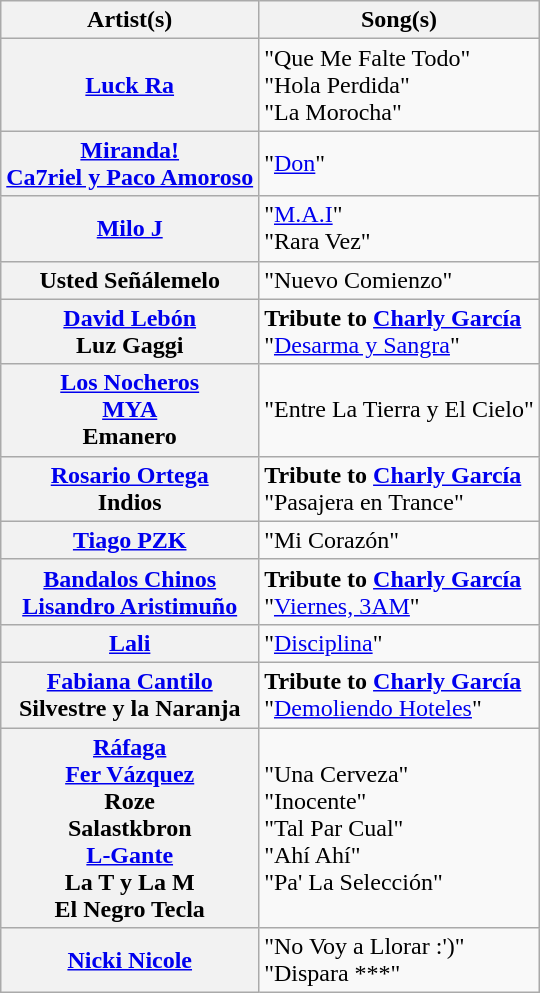<table class="wikitable plainrowheaders">
<tr>
<th scope="col">Artist(s)</th>
<th scope="col">Song(s)</th>
</tr>
<tr>
<th scope="row"><a href='#'>Luck Ra</a></th>
<td>"Que Me Falte Todo"<br>"Hola Perdida"<br>"La Morocha"</td>
</tr>
<tr>
<th scope="row"><a href='#'>Miranda!</a><br><a href='#'>Ca7riel y Paco Amoroso</a></th>
<td>"<a href='#'>Don</a>"</td>
</tr>
<tr>
<th scope="row"><a href='#'>Milo J</a></th>
<td>"<a href='#'>M.A.I</a>"<br>"Rara Vez"</td>
</tr>
<tr>
<th scope="row">Usted Señálemelo</th>
<td>"Nuevo Comienzo"</td>
</tr>
<tr>
<th scope="row"><a href='#'>David Lebón</a><br>Luz Gaggi</th>
<td><strong>Tribute to <a href='#'>Charly García</a></strong><br>"<a href='#'>Desarma y Sangra</a>"</td>
</tr>
<tr>
<th scope="row"><a href='#'>Los Nocheros</a><br><a href='#'>MYA</a><br>Emanero</th>
<td>"Entre La Tierra y El Cielo"</td>
</tr>
<tr>
<th scope="row"><a href='#'>Rosario Ortega</a><br>Indios</th>
<td><strong>Tribute to <a href='#'>Charly García</a></strong><br>"Pasajera en Trance"</td>
</tr>
<tr>
<th scope="row"><a href='#'>Tiago PZK</a></th>
<td>"Mi Corazón"</td>
</tr>
<tr>
<th scope="row"><a href='#'>Bandalos Chinos</a><br><a href='#'>Lisandro Aristimuño</a></th>
<td><strong>Tribute to <a href='#'>Charly García</a></strong><br>"<a href='#'>Viernes, 3AM</a>"</td>
</tr>
<tr>
<th scope="row"><a href='#'>Lali</a></th>
<td>"<a href='#'>Disciplina</a>"</td>
</tr>
<tr>
<th scope="row"><a href='#'>Fabiana Cantilo</a><br>Silvestre y la Naranja</th>
<td><strong>Tribute to <a href='#'>Charly García</a></strong><br>"<a href='#'>Demoliendo Hoteles</a>"</td>
</tr>
<tr>
<th scope="row"><a href='#'>Ráfaga</a><br><a href='#'>Fer Vázquez</a><br>Roze<br>Salastkbron<br><a href='#'>L-Gante</a><br>La T y La M<br>El Negro Tecla</th>
<td>"Una Cerveza"<br>"Inocente"<br>"Tal Par Cual"<br>"Ahí Ahí"<br>"Pa' La Selección"</td>
</tr>
<tr>
<th scope="row"><a href='#'>Nicki Nicole</a></th>
<td>"No Voy a Llorar :')"<br>"Dispara ***"</td>
</tr>
</table>
